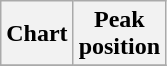<table class="wikitable sortable plainrowheaders" style="text-align:center;" border="1">
<tr>
<th scope="col">Chart</th>
<th scope="col">Peak<br>position</th>
</tr>
<tr>
</tr>
</table>
